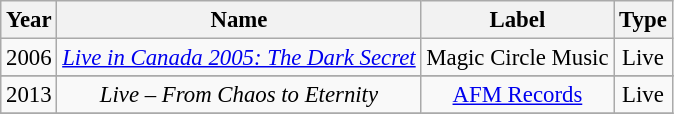<table class="wikitable" style="font-size:95%; text-align: center;">
<tr>
<th>Year</th>
<th>Name</th>
<th>Label</th>
<th>Type</th>
</tr>
<tr>
<td>2006</td>
<td><em><a href='#'>Live in Canada 2005: The Dark Secret</a></em></td>
<td>Magic Circle Music</td>
<td>Live</td>
</tr>
<tr>
</tr>
<tr>
<td>2013</td>
<td><em>Live – From Chaos to Eternity</em></td>
<td><a href='#'>AFM Records</a></td>
<td>Live</td>
</tr>
<tr>
</tr>
</table>
